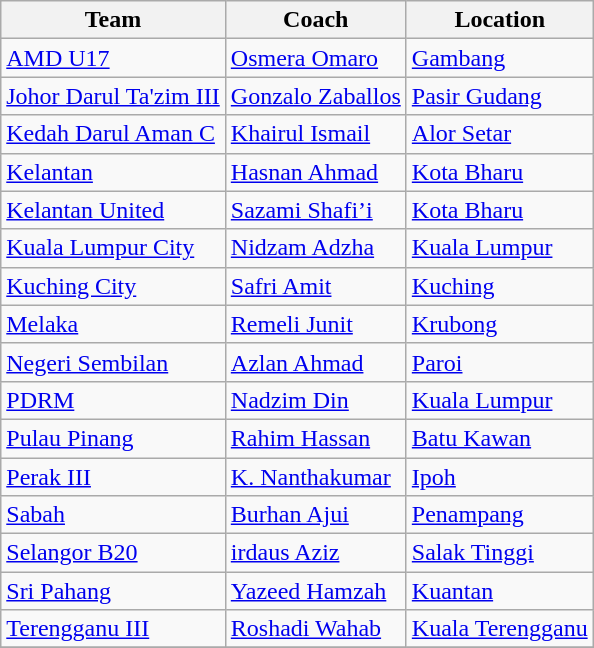<table class="wikitable sortable">
<tr>
<th>Team</th>
<th>Coach</th>
<th>Location</th>
</tr>
<tr>
<td> <a href='#'>AMD U17</a></td>
<td> <a href='#'>Osmera Omaro</a></td>
<td><a href='#'>Gambang</a></td>
</tr>
<tr>
<td> <a href='#'>Johor Darul Ta'zim III</a></td>
<td> <a href='#'>Gonzalo Zaballos</a></td>
<td><a href='#'>Pasir Gudang</a></td>
</tr>
<tr>
<td> <a href='#'>Kedah Darul Aman C</a></td>
<td> <a href='#'>Khairul Ismail</a></td>
<td><a href='#'>Alor Setar</a></td>
</tr>
<tr>
<td> <a href='#'>Kelantan</a></td>
<td> <a href='#'>Hasnan Ahmad</a></td>
<td><a href='#'>Kota Bharu</a></td>
</tr>
<tr>
<td> <a href='#'>Kelantan United</a></td>
<td> <a href='#'>Sazami Shafi’i</a></td>
<td><a href='#'>Kota Bharu</a></td>
</tr>
<tr>
<td> <a href='#'>Kuala Lumpur City</a></td>
<td> <a href='#'>Nidzam Adzha</a></td>
<td><a href='#'>Kuala Lumpur</a></td>
</tr>
<tr>
<td> <a href='#'>Kuching City</a></td>
<td> <a href='#'>Safri Amit</a></td>
<td><a href='#'>Kuching</a></td>
</tr>
<tr>
<td> <a href='#'>Melaka</a></td>
<td> <a href='#'>Remeli Junit</a></td>
<td><a href='#'>Krubong</a></td>
</tr>
<tr>
<td> <a href='#'>Negeri Sembilan</a></td>
<td> <a href='#'>Azlan Ahmad</a></td>
<td><a href='#'>Paroi</a></td>
</tr>
<tr>
<td><a href='#'>PDRM</a></td>
<td> <a href='#'>Nadzim Din</a></td>
<td><a href='#'>Kuala Lumpur</a></td>
</tr>
<tr>
<td> <a href='#'>Pulau Pinang</a></td>
<td> <a href='#'>Rahim Hassan</a></td>
<td><a href='#'>Batu Kawan</a></td>
</tr>
<tr>
<td> <a href='#'>Perak III</a></td>
<td> <a href='#'>K. Nanthakumar</a></td>
<td><a href='#'>Ipoh</a></td>
</tr>
<tr>
<td> <a href='#'>Sabah</a></td>
<td> <a href='#'>Burhan Ajui</a></td>
<td><a href='#'>Penampang</a></td>
</tr>
<tr>
<td> <a href='#'>Selangor B20</a></td>
<td> <a href='#'>irdaus Aziz</a></td>
<td><a href='#'>Salak Tinggi</a></td>
</tr>
<tr>
<td> <a href='#'>Sri Pahang</a></td>
<td> <a href='#'>Yazeed Hamzah</a></td>
<td><a href='#'>Kuantan</a></td>
</tr>
<tr>
<td> <a href='#'>Terengganu III</a></td>
<td> <a href='#'>Roshadi Wahab</a></td>
<td><a href='#'>Kuala Terengganu</a></td>
</tr>
<tr>
</tr>
</table>
